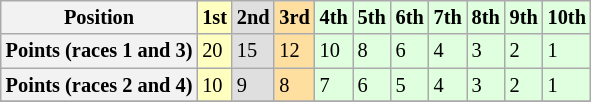<table class="wikitable sortable" style="font-size:85%">
<tr>
<th>Position</th>
<td style="background-color:#ffffbf"><strong>1st</strong></td>
<td style="background-color:#dfdfdf"><strong>2nd</strong></td>
<td style="background-color:#ffdf9f"><strong>3rd</strong></td>
<td style="background-color:#dfffdf"><strong>4th</strong></td>
<td style="background-color:#dfffdf"><strong>5th</strong></td>
<td style="background-color:#dfffdf"><strong>6th</strong></td>
<td style="background-color:#dfffdf"><strong>7th</strong></td>
<td style="background-color:#dfffdf"><strong>8th</strong></td>
<td style="background-color:#dfffdf"><strong>9th</strong></td>
<td style="background-color:#dfffdf"><strong>10th</strong></td>
</tr>
<tr>
<th>Points (races 1 and 3)</th>
<td style="background-color:#ffffbf">20</td>
<td style="background-color:#dfdfdf">15</td>
<td style="background-color:#ffdf9f">12</td>
<td style="background-color:#dfffdf">10</td>
<td style="background-color:#dfffdf">8</td>
<td style="background-color:#dfffdf">6</td>
<td style="background-color:#dfffdf">4</td>
<td style="background-color:#dfffdf">3</td>
<td style="background-color:#dfffdf">2</td>
<td style="background-color:#dfffdf">1</td>
</tr>
<tr>
<th>Points (races 2 and 4)</th>
<td style="background-color:#ffffbf">10</td>
<td style="background-color:#dfdfdf">9</td>
<td style="background-color:#ffdf9f">8</td>
<td style="background-color:#dfffdf">7</td>
<td style="background-color:#dfffdf">6</td>
<td style="background-color:#dfffdf">5</td>
<td style="background-color:#dfffdf">4</td>
<td style="background-color:#dfffdf">3</td>
<td style="background-color:#dfffdf">2</td>
<td style="background-color:#dfffdf">1</td>
</tr>
<tr>
</tr>
</table>
